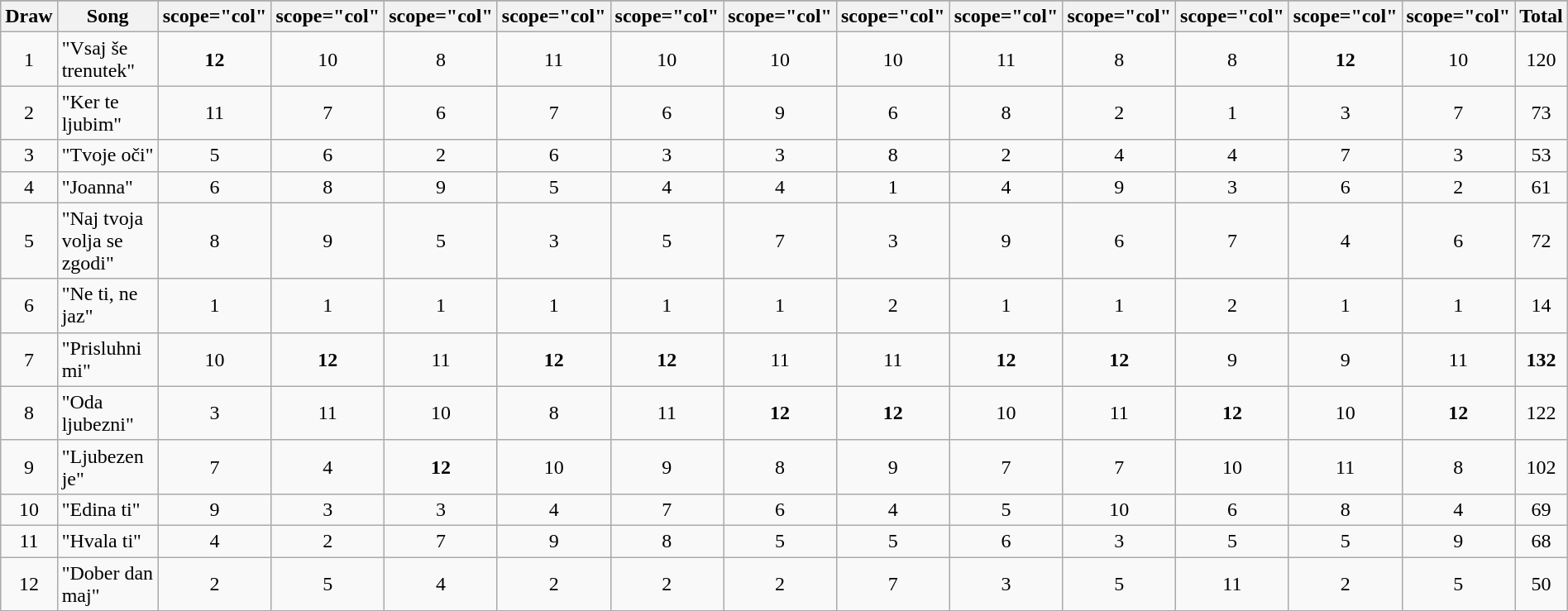<table class="wikitable plainrowheaders" style="margin: 1em auto 1em auto; text-align:center;">
<tr>
</tr>
<tr>
<th scope="col">Draw</th>
<th scope="col">Song</th>
<th>scope="col" </th>
<th>scope="col" </th>
<th>scope="col" </th>
<th>scope="col" </th>
<th>scope="col" </th>
<th>scope="col" </th>
<th>scope="col" </th>
<th>scope="col" </th>
<th>scope="col" </th>
<th>scope="col" </th>
<th>scope="col" </th>
<th>scope="col" </th>
<th scope="col">Total</th>
</tr>
<tr>
<td>1</td>
<td align="left">"Vsaj še trenutek"</td>
<td><strong>12</strong></td>
<td>10</td>
<td>8</td>
<td>11</td>
<td>10</td>
<td>10</td>
<td>10</td>
<td>11</td>
<td>8</td>
<td>8</td>
<td><strong>12</strong></td>
<td>10</td>
<td>120</td>
</tr>
<tr>
<td>2</td>
<td align="left">"Ker te ljubim"</td>
<td>11</td>
<td>7</td>
<td>6</td>
<td>7</td>
<td>6</td>
<td>9</td>
<td>6</td>
<td>8</td>
<td>2</td>
<td>1</td>
<td>3</td>
<td>7</td>
<td>73</td>
</tr>
<tr>
<td>3</td>
<td align="left">"Tvoje oči"</td>
<td>5</td>
<td>6</td>
<td>2</td>
<td>6</td>
<td>3</td>
<td>3</td>
<td>8</td>
<td>2</td>
<td>4</td>
<td>4</td>
<td>7</td>
<td>3</td>
<td>53</td>
</tr>
<tr>
<td>4</td>
<td align="left">"Joanna"</td>
<td>6</td>
<td>8</td>
<td>9</td>
<td>5</td>
<td>4</td>
<td>4</td>
<td>1</td>
<td>4</td>
<td>9</td>
<td>3</td>
<td>6</td>
<td>2</td>
<td>61</td>
</tr>
<tr>
<td>5</td>
<td align="left">"Naj tvoja volja se zgodi"</td>
<td>8</td>
<td>9</td>
<td>5</td>
<td>3</td>
<td>5</td>
<td>7</td>
<td>3</td>
<td>9</td>
<td>6</td>
<td>7</td>
<td>4</td>
<td>6</td>
<td>72</td>
</tr>
<tr>
<td>6</td>
<td align="left">"Ne ti, ne jaz"</td>
<td>1</td>
<td>1</td>
<td>1</td>
<td>1</td>
<td>1</td>
<td>1</td>
<td>2</td>
<td>1</td>
<td>1</td>
<td>2</td>
<td>1</td>
<td>1</td>
<td>14</td>
</tr>
<tr>
<td>7</td>
<td align="left">"Prisluhni mi"</td>
<td>10</td>
<td><strong>12</strong></td>
<td>11</td>
<td><strong>12</strong></td>
<td><strong>12</strong></td>
<td>11</td>
<td>11</td>
<td><strong>12</strong></td>
<td><strong>12</strong></td>
<td>9</td>
<td>9</td>
<td>11</td>
<td><strong>132</strong></td>
</tr>
<tr>
<td>8</td>
<td align="left">"Oda ljubezni"</td>
<td>3</td>
<td>11</td>
<td>10</td>
<td>8</td>
<td>11</td>
<td><strong>12</strong></td>
<td><strong>12</strong></td>
<td>10</td>
<td>11</td>
<td><strong>12</strong></td>
<td>10</td>
<td><strong>12</strong></td>
<td>122</td>
</tr>
<tr>
<td>9</td>
<td align="left">"Ljubezen je"</td>
<td>7</td>
<td>4</td>
<td><strong>12</strong></td>
<td>10</td>
<td>9</td>
<td>8</td>
<td>9</td>
<td>7</td>
<td>7</td>
<td>10</td>
<td>11</td>
<td>8</td>
<td>102</td>
</tr>
<tr>
<td>10</td>
<td align="left">"Edina ti"</td>
<td>9</td>
<td>3</td>
<td>3</td>
<td>4</td>
<td>7</td>
<td>6</td>
<td>4</td>
<td>5</td>
<td>10</td>
<td>6</td>
<td>8</td>
<td>4</td>
<td>69</td>
</tr>
<tr>
<td>11</td>
<td align="left">"Hvala ti"</td>
<td>4</td>
<td>2</td>
<td>7</td>
<td>9</td>
<td>8</td>
<td>5</td>
<td>5</td>
<td>6</td>
<td>3</td>
<td>5</td>
<td>5</td>
<td>9</td>
<td>68</td>
</tr>
<tr>
<td>12</td>
<td align="left">"Dober dan maj"</td>
<td>2</td>
<td>5</td>
<td>4</td>
<td>2</td>
<td>2</td>
<td>2</td>
<td>7</td>
<td>3</td>
<td>5</td>
<td>11</td>
<td>2</td>
<td>5</td>
<td>50</td>
</tr>
</table>
